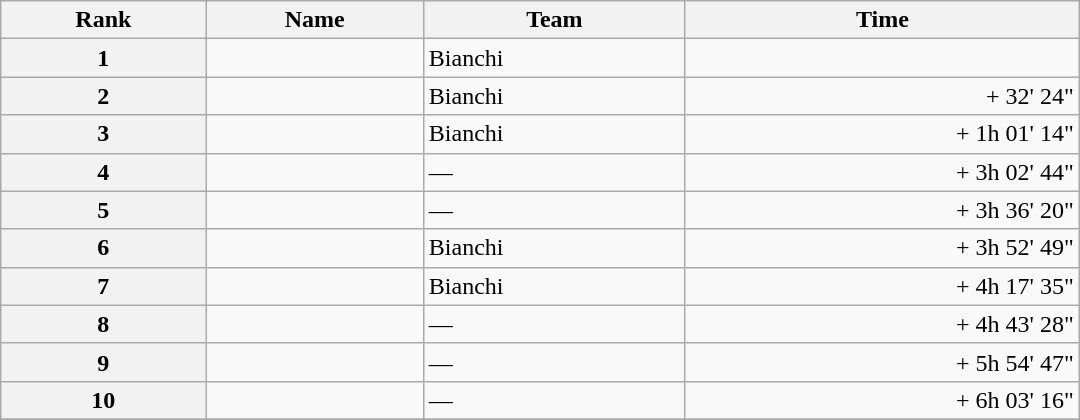<table class="wikitable" style="width:45em;margin-bottom:0;">
<tr>
<th>Rank</th>
<th>Name</th>
<th>Team</th>
<th>Time</th>
</tr>
<tr>
<th style="text-align:center">1</th>
<td></td>
<td>Bianchi</td>
<td align="right"></td>
</tr>
<tr>
<th style="text-align:center">2</th>
<td></td>
<td>Bianchi</td>
<td align="right">+ 32' 24"</td>
</tr>
<tr>
<th style="text-align:center">3</th>
<td></td>
<td>Bianchi</td>
<td align="right">+ 1h 01' 14"</td>
</tr>
<tr>
<th style="text-align:center">4</th>
<td></td>
<td>—</td>
<td align="right">+ 3h 02' 44"</td>
</tr>
<tr>
<th style="text-align:center">5</th>
<td></td>
<td>—</td>
<td align="right">+ 3h 36' 20"</td>
</tr>
<tr>
<th style="text-align:center">6</th>
<td></td>
<td>Bianchi</td>
<td align="right">+ 3h 52' 49"</td>
</tr>
<tr>
<th style="text-align:center">7</th>
<td></td>
<td>Bianchi</td>
<td align="right">+ 4h 17' 35"</td>
</tr>
<tr>
<th style="text-align:center">8</th>
<td></td>
<td>—</td>
<td align="right">+ 4h 43' 28"</td>
</tr>
<tr>
<th style="text-align:center">9</th>
<td></td>
<td>—</td>
<td align="right">+ 5h 54' 47"</td>
</tr>
<tr>
<th style="text-align:center">10</th>
<td></td>
<td>—</td>
<td align="right">+ 6h 03' 16"</td>
</tr>
<tr>
</tr>
</table>
